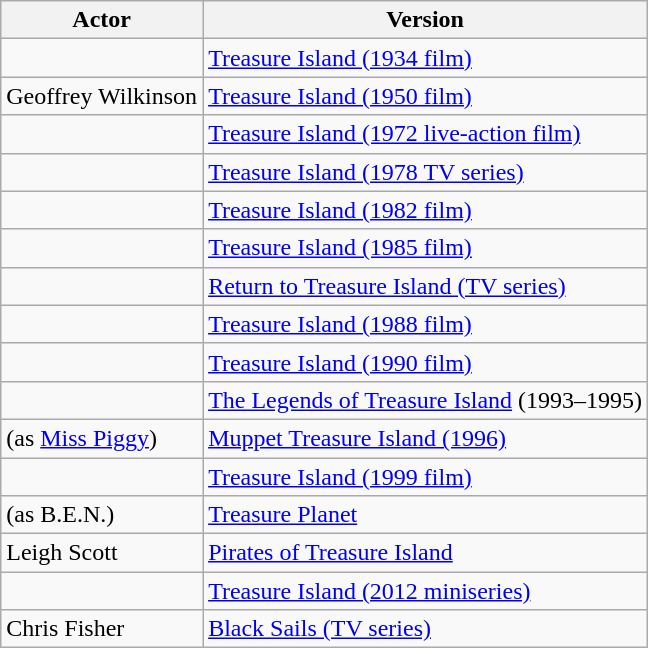<table class="wikitable sortable">
<tr>
<th>Actor</th>
<th>Version</th>
</tr>
<tr>
<td></td>
<td><a href='#'>Treasure Island (1934 film)</a></td>
</tr>
<tr>
<td sortname>Geoffrey Wilkinson</td>
<td><a href='#'>Treasure Island (1950 film)</a></td>
</tr>
<tr>
<td></td>
<td><a href='#'>Treasure Island (1972 live-action film)</a></td>
</tr>
<tr>
<td></td>
<td><a href='#'>Treasure Island (1978 TV series)</a></td>
</tr>
<tr>
<td></td>
<td><a href='#'>Treasure Island (1982 film)</a></td>
</tr>
<tr>
<td></td>
<td><a href='#'>Treasure Island (1985 film)</a></td>
</tr>
<tr>
<td></td>
<td><a href='#'>Return to Treasure Island (TV series)</a></td>
</tr>
<tr>
<td></td>
<td><a href='#'>Treasure Island (1988 film)</a></td>
</tr>
<tr>
<td></td>
<td><a href='#'>Treasure Island (1990 film)</a></td>
</tr>
<tr>
<td></td>
<td><a href='#'>The Legends of Treasure Island</a> (1993–1995)</td>
</tr>
<tr>
<td> (as <a href='#'>Miss Piggy</a>)</td>
<td><a href='#'>Muppet Treasure Island (1996)</a></td>
</tr>
<tr>
<td></td>
<td><a href='#'>Treasure Island (1999 film)</a></td>
</tr>
<tr>
<td> (as B.E.N.)</td>
<td><a href='#'>Treasure Planet</a></td>
</tr>
<tr>
<td>Leigh Scott</td>
<td><a href='#'>Pirates of Treasure Island</a></td>
</tr>
<tr>
<td></td>
<td><a href='#'>Treasure Island (2012 miniseries)</a></td>
</tr>
<tr>
<td>Chris Fisher</td>
<td><a href='#'>Black Sails (TV series)</a></td>
</tr>
</table>
